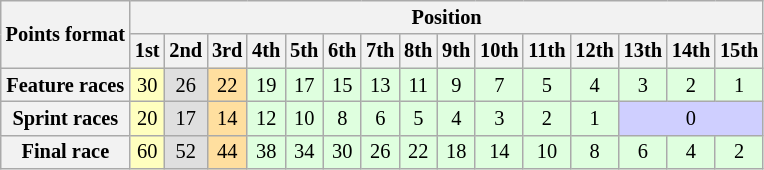<table class="wikitable" style="font-size:85%; text-align:center">
<tr style="background:#f9f9f9">
<th rowspan="2">Points format</th>
<th colspan="21">Position</th>
</tr>
<tr>
<th>1st</th>
<th>2nd</th>
<th>3rd</th>
<th>4th</th>
<th>5th</th>
<th>6th</th>
<th>7th</th>
<th>8th</th>
<th>9th</th>
<th>10th</th>
<th>11th</th>
<th>12th</th>
<th>13th</th>
<th>14th</th>
<th>15th</th>
</tr>
<tr>
<th>Feature races</th>
<td style="background:#ffffbf;">30</td>
<td style="background:#dfdfdf;">26</td>
<td style="background:#ffdf9f;">22</td>
<td style="background:#dfffdf;">19</td>
<td style="background:#dfffdf;">17</td>
<td style="background:#dfffdf;">15</td>
<td style="background:#dfffdf;">13</td>
<td style="background:#dfffdf;">11</td>
<td style="background:#dfffdf;">9</td>
<td style="background:#dfffdf;">7</td>
<td style="background:#dfffdf;">5</td>
<td style="background:#dfffdf;">4</td>
<td style="background:#dfffdf;">3</td>
<td style="background:#dfffdf;">2</td>
<td style="background:#dfffdf;">1</td>
</tr>
<tr>
<th>Sprint races</th>
<td style="background:#ffffbf;">20</td>
<td style="background:#dfdfdf;">17</td>
<td style="background:#ffdf9f;">14</td>
<td style="background:#dfffdf;">12</td>
<td style="background:#dfffdf;">10</td>
<td style="background:#dfffdf;">8</td>
<td style="background:#dfffdf;">6</td>
<td style="background:#dfffdf;">5</td>
<td style="background:#dfffdf;">4</td>
<td style="background:#dfffdf;">3</td>
<td style="background:#dfffdf;">2</td>
<td style="background:#dfffdf;">1</td>
<td style="background:#cfcfff;" colspan=3>0</td>
</tr>
<tr>
<th>Final race</th>
<td style="background:#ffffbf;">60</td>
<td style="background:#dfdfdf;">52</td>
<td style="background:#ffdf9f;">44</td>
<td style="background:#dfffdf;">38</td>
<td style="background:#dfffdf;">34</td>
<td style="background:#dfffdf;">30</td>
<td style="background:#dfffdf;">26</td>
<td style="background:#dfffdf;">22</td>
<td style="background:#dfffdf;">18</td>
<td style="background:#dfffdf;">14</td>
<td style="background:#dfffdf;">10</td>
<td style="background:#dfffdf;">8</td>
<td style="background:#dfffdf;">6</td>
<td style="background:#dfffdf;">4</td>
<td style="background:#dfffdf;">2</td>
</tr>
</table>
